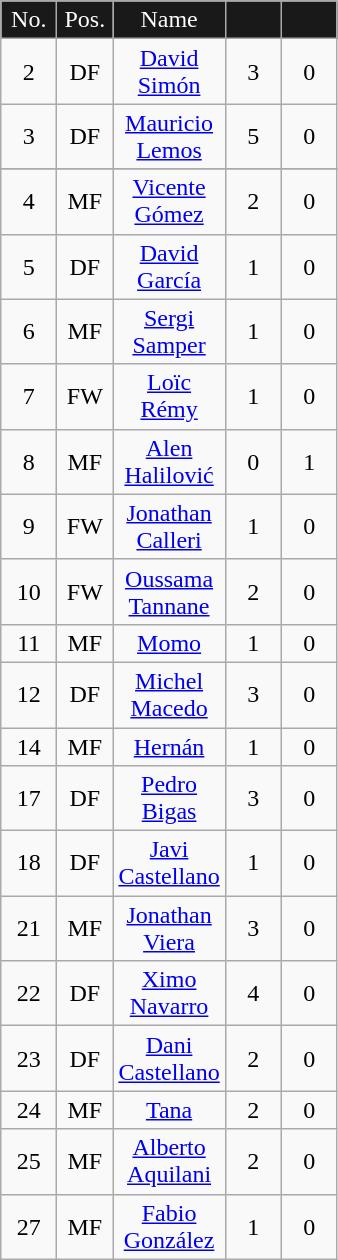<table class="wikitable"  style="text-align:center; font-size:100%; ">
<tr>
<td style="background:#191919; color:white; width:30px;">No.</td>
<td style="background:#191919; color:white; width:30px;">Pos.</td>
<td style="background:#191919; color:white; width:0px;">Name</td>
<td style="background:#191919; color:white; width:30px;"></td>
<td style="background:#191919; color:white; width:30px;"></td>
</tr>
<tr>
<td>2</td>
<td>DF</td>
<td> <a href='#'>David Simón</a></td>
<td>3</td>
<td>0</td>
</tr>
<tr>
<td>3</td>
<td>DF</td>
<td> <a href='#'>Mauricio Lemos</a></td>
<td>5</td>
<td>0</td>
</tr>
<tr>
</tr>
<tr>
<td>4</td>
<td>MF</td>
<td> <a href='#'>Vicente Gómez</a></td>
<td>2</td>
<td>0</td>
</tr>
<tr>
<td>5</td>
<td>DF</td>
<td> <a href='#'>David García</a></td>
<td>1</td>
<td>0</td>
</tr>
<tr>
<td>6</td>
<td>MF</td>
<td> <a href='#'>Sergi Samper</a></td>
<td>1</td>
<td>0</td>
</tr>
<tr>
<td>7</td>
<td>FW</td>
<td> <a href='#'>Loïc Rémy</a></td>
<td>1</td>
<td>0</td>
</tr>
<tr>
<td>8</td>
<td>MF</td>
<td> <a href='#'>Alen Halilović</a></td>
<td>0</td>
<td>1</td>
</tr>
<tr>
<td>9</td>
<td>FW</td>
<td> <a href='#'>Jonathan Calleri</a></td>
<td>1</td>
<td>0</td>
</tr>
<tr>
<td>10</td>
<td>FW</td>
<td> <a href='#'>Oussama Tannane</a></td>
<td>2</td>
<td>0</td>
</tr>
<tr>
<td>11</td>
<td>MF</td>
<td> <a href='#'>Momo</a></td>
<td>1</td>
<td>0</td>
</tr>
<tr>
<td>12</td>
<td>DF</td>
<td> <a href='#'>Michel Macedo</a></td>
<td>3</td>
<td>0</td>
</tr>
<tr>
<td>14</td>
<td>MF</td>
<td> <a href='#'>Hernán</a></td>
<td>1</td>
<td>0</td>
</tr>
<tr>
<td>17</td>
<td>DF</td>
<td> <a href='#'>Pedro Bigas</a></td>
<td>3</td>
<td>0</td>
</tr>
<tr>
<td>18</td>
<td>DF</td>
<td> <a href='#'>Javi Castellano</a></td>
<td>1</td>
<td>0</td>
</tr>
<tr>
<td>21</td>
<td>MF</td>
<td> <a href='#'>Jonathan Viera</a></td>
<td>3</td>
<td>0</td>
</tr>
<tr>
<td>22</td>
<td>DF</td>
<td> <a href='#'>Ximo Navarro</a></td>
<td>4</td>
<td>0</td>
</tr>
<tr>
<td>23</td>
<td>DF</td>
<td> <a href='#'>Dani Castellano</a></td>
<td>2</td>
<td>0</td>
</tr>
<tr>
<td>24</td>
<td>MF</td>
<td> <a href='#'>Tana</a></td>
<td>2</td>
<td>0</td>
</tr>
<tr>
<td>25</td>
<td>MF</td>
<td> <a href='#'>Alberto Aquilani</a></td>
<td>2</td>
<td>0</td>
</tr>
<tr>
<td>27</td>
<td>MF</td>
<td> <a href='#'>Fabio González</a></td>
<td>1</td>
<td>0</td>
</tr>
</table>
